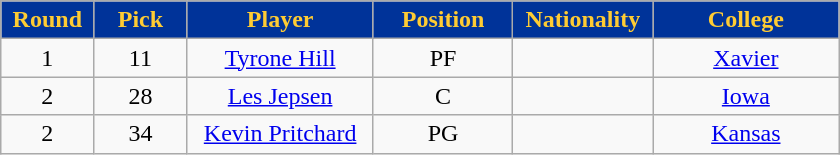<table class="wikitable sortable sortable">
<tr>
<th style="background:#003399; color:#FFCC33" width="10%">Round</th>
<th style="background:#003399; color:#FFCC33" width="10%">Pick</th>
<th style="background:#003399; color:#FFCC33" width="20%">Player</th>
<th style="background:#003399; color:#FFCC33" width="15%">Position</th>
<th style="background:#003399; color:#FFCC33" width="15%">Nationality</th>
<th style="background:#003399; color:#FFCC33" width="20%">College</th>
</tr>
<tr style="text-align: center">
<td>1</td>
<td>11</td>
<td><a href='#'>Tyrone Hill</a></td>
<td>PF</td>
<td></td>
<td><a href='#'>Xavier</a></td>
</tr>
<tr style="text-align: center">
<td>2</td>
<td>28</td>
<td><a href='#'>Les Jepsen</a></td>
<td>C</td>
<td></td>
<td><a href='#'>Iowa</a></td>
</tr>
<tr style="text-align: center">
<td>2</td>
<td>34</td>
<td><a href='#'>Kevin Pritchard</a></td>
<td>PG</td>
<td></td>
<td><a href='#'>Kansas</a></td>
</tr>
</table>
